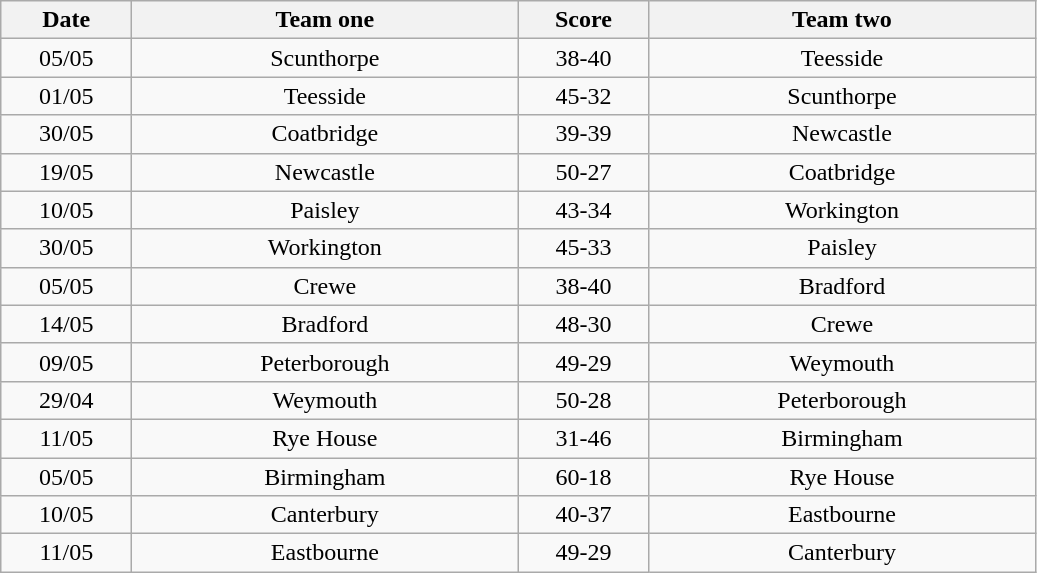<table class="wikitable" style="text-align: center">
<tr>
<th width=80>Date</th>
<th width=250>Team one</th>
<th width=80>Score</th>
<th width=250>Team two</th>
</tr>
<tr>
<td>05/05</td>
<td>Scunthorpe</td>
<td>38-40</td>
<td>Teesside</td>
</tr>
<tr>
<td>01/05</td>
<td>Teesside</td>
<td>45-32</td>
<td>Scunthorpe</td>
</tr>
<tr>
<td>30/05</td>
<td>Coatbridge</td>
<td>39-39</td>
<td>Newcastle</td>
</tr>
<tr>
<td>19/05</td>
<td>Newcastle</td>
<td>50-27</td>
<td>Coatbridge</td>
</tr>
<tr>
<td>10/05</td>
<td>Paisley</td>
<td>43-34</td>
<td>Workington</td>
</tr>
<tr>
<td>30/05</td>
<td>Workington</td>
<td>45-33</td>
<td>Paisley</td>
</tr>
<tr>
<td>05/05</td>
<td>Crewe</td>
<td>38-40</td>
<td>Bradford</td>
</tr>
<tr>
<td>14/05</td>
<td>Bradford</td>
<td>48-30</td>
<td>Crewe</td>
</tr>
<tr>
<td>09/05</td>
<td>Peterborough</td>
<td>49-29</td>
<td>Weymouth</td>
</tr>
<tr>
<td>29/04</td>
<td>Weymouth</td>
<td>50-28</td>
<td>Peterborough</td>
</tr>
<tr>
<td>11/05</td>
<td>Rye House</td>
<td>31-46</td>
<td>Birmingham</td>
</tr>
<tr>
<td>05/05</td>
<td>Birmingham</td>
<td>60-18</td>
<td>Rye House</td>
</tr>
<tr>
<td>10/05</td>
<td>Canterbury</td>
<td>40-37</td>
<td>Eastbourne</td>
</tr>
<tr>
<td>11/05</td>
<td>Eastbourne</td>
<td>49-29</td>
<td>Canterbury</td>
</tr>
</table>
